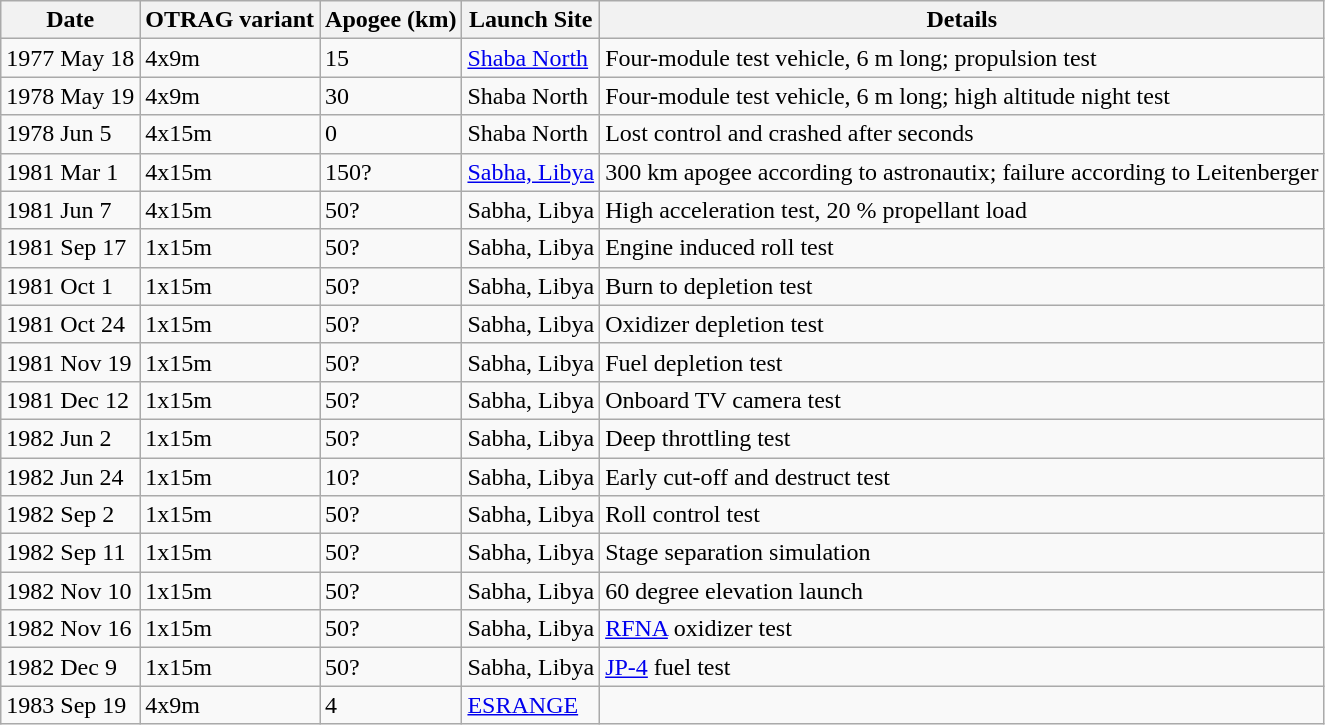<table class="wikitable sortable">
<tr>
<th>Date</th>
<th>OTRAG variant</th>
<th>Apogee (km)</th>
<th>Launch Site</th>
<th>Details</th>
</tr>
<tr>
<td>1977 May 18</td>
<td>4x9m</td>
<td>15</td>
<td><a href='#'>Shaba North</a></td>
<td>Four-module test vehicle, 6 m long; propulsion test</td>
</tr>
<tr>
<td>1978 May 19</td>
<td>4x9m</td>
<td>30</td>
<td>Shaba North</td>
<td>Four-module test vehicle, 6 m long; high altitude night test</td>
</tr>
<tr>
<td>1978 Jun 5</td>
<td>4x15m</td>
<td>0</td>
<td>Shaba North</td>
<td>Lost control and crashed after seconds</td>
</tr>
<tr>
<td>1981 Mar 1</td>
<td>4x15m</td>
<td>150?</td>
<td><a href='#'>Sabha, Libya</a></td>
<td>300 km apogee according to astronautix; failure according to Leitenberger</td>
</tr>
<tr>
<td>1981 Jun 7</td>
<td>4x15m</td>
<td>50?</td>
<td>Sabha, Libya</td>
<td>High acceleration test, 20 % propellant load</td>
</tr>
<tr>
<td>1981 Sep 17</td>
<td>1x15m</td>
<td>50?</td>
<td>Sabha, Libya</td>
<td>Engine induced roll test</td>
</tr>
<tr>
<td>1981 Oct 1</td>
<td>1x15m</td>
<td>50?</td>
<td>Sabha, Libya</td>
<td>Burn to depletion test</td>
</tr>
<tr>
<td>1981 Oct 24</td>
<td>1x15m</td>
<td>50?</td>
<td>Sabha, Libya</td>
<td>Oxidizer depletion test</td>
</tr>
<tr>
<td>1981 Nov 19</td>
<td>1x15m</td>
<td>50?</td>
<td>Sabha, Libya</td>
<td>Fuel depletion test</td>
</tr>
<tr>
<td>1981 Dec 12</td>
<td>1x15m</td>
<td>50?</td>
<td>Sabha, Libya</td>
<td>Onboard TV camera test</td>
</tr>
<tr>
<td>1982 Jun 2</td>
<td>1x15m</td>
<td>50?</td>
<td>Sabha, Libya</td>
<td>Deep throttling test</td>
</tr>
<tr>
<td>1982 Jun 24</td>
<td>1x15m</td>
<td>10?</td>
<td>Sabha, Libya</td>
<td>Early cut-off and destruct test</td>
</tr>
<tr>
<td>1982 Sep 2</td>
<td>1x15m</td>
<td>50?</td>
<td>Sabha, Libya</td>
<td>Roll control test</td>
</tr>
<tr>
<td>1982 Sep 11</td>
<td>1x15m</td>
<td>50?</td>
<td>Sabha, Libya</td>
<td>Stage separation simulation</td>
</tr>
<tr>
<td>1982 Nov 10</td>
<td>1x15m</td>
<td>50?</td>
<td>Sabha, Libya</td>
<td>60 degree elevation launch</td>
</tr>
<tr>
<td>1982 Nov 16</td>
<td>1x15m</td>
<td>50?</td>
<td>Sabha, Libya</td>
<td><a href='#'>RFNA</a> oxidizer test</td>
</tr>
<tr>
<td>1982 Dec 9</td>
<td>1x15m</td>
<td>50?</td>
<td>Sabha, Libya</td>
<td><a href='#'>JP-4</a> fuel test</td>
</tr>
<tr>
<td>1983 Sep 19</td>
<td>4x9m</td>
<td>4</td>
<td><a href='#'>ESRANGE</a></td>
<td></td>
</tr>
</table>
